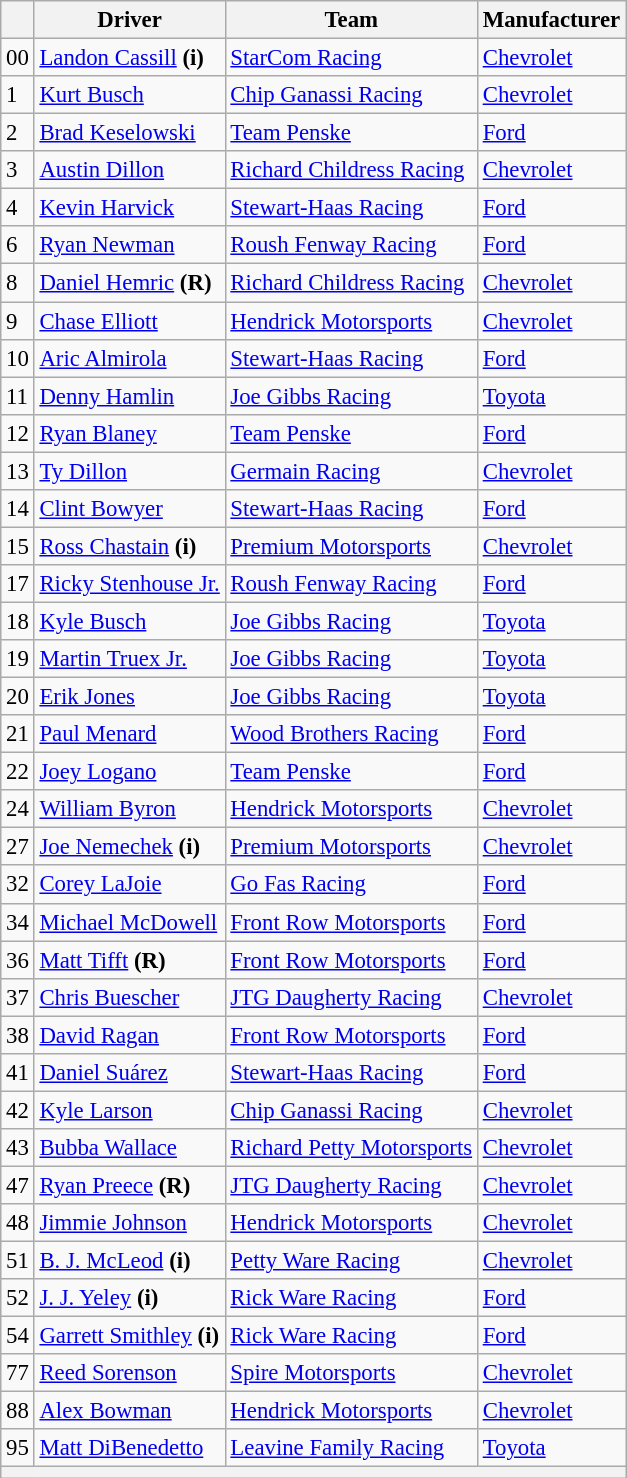<table class="wikitable" style="font-size:95%">
<tr>
<th></th>
<th>Driver</th>
<th>Team</th>
<th>Manufacturer</th>
</tr>
<tr>
<td>00</td>
<td><a href='#'>Landon Cassill</a> <strong>(i)</strong></td>
<td><a href='#'>StarCom Racing</a></td>
<td><a href='#'>Chevrolet</a></td>
</tr>
<tr>
<td>1</td>
<td><a href='#'>Kurt Busch</a></td>
<td><a href='#'>Chip Ganassi Racing</a></td>
<td><a href='#'>Chevrolet</a></td>
</tr>
<tr>
<td>2</td>
<td><a href='#'>Brad Keselowski</a></td>
<td><a href='#'>Team Penske</a></td>
<td><a href='#'>Ford</a></td>
</tr>
<tr>
<td>3</td>
<td><a href='#'>Austin Dillon</a></td>
<td><a href='#'>Richard Childress Racing</a></td>
<td><a href='#'>Chevrolet</a></td>
</tr>
<tr>
<td>4</td>
<td><a href='#'>Kevin Harvick</a></td>
<td><a href='#'>Stewart-Haas Racing</a></td>
<td><a href='#'>Ford</a></td>
</tr>
<tr>
<td>6</td>
<td><a href='#'>Ryan Newman</a></td>
<td><a href='#'>Roush Fenway Racing</a></td>
<td><a href='#'>Ford</a></td>
</tr>
<tr>
<td>8</td>
<td><a href='#'>Daniel Hemric</a> <strong>(R)</strong></td>
<td><a href='#'>Richard Childress Racing</a></td>
<td><a href='#'>Chevrolet</a></td>
</tr>
<tr>
<td>9</td>
<td><a href='#'>Chase Elliott</a></td>
<td><a href='#'>Hendrick Motorsports</a></td>
<td><a href='#'>Chevrolet</a></td>
</tr>
<tr>
<td>10</td>
<td><a href='#'>Aric Almirola</a></td>
<td><a href='#'>Stewart-Haas Racing</a></td>
<td><a href='#'>Ford</a></td>
</tr>
<tr>
<td>11</td>
<td><a href='#'>Denny Hamlin</a></td>
<td><a href='#'>Joe Gibbs Racing</a></td>
<td><a href='#'>Toyota</a></td>
</tr>
<tr>
<td>12</td>
<td><a href='#'>Ryan Blaney</a></td>
<td><a href='#'>Team Penske</a></td>
<td><a href='#'>Ford</a></td>
</tr>
<tr>
<td>13</td>
<td><a href='#'>Ty Dillon</a></td>
<td><a href='#'>Germain Racing</a></td>
<td><a href='#'>Chevrolet</a></td>
</tr>
<tr>
<td>14</td>
<td><a href='#'>Clint Bowyer</a></td>
<td><a href='#'>Stewart-Haas Racing</a></td>
<td><a href='#'>Ford</a></td>
</tr>
<tr>
<td>15</td>
<td><a href='#'>Ross Chastain</a> <strong>(i)</strong></td>
<td><a href='#'>Premium Motorsports</a></td>
<td><a href='#'>Chevrolet</a></td>
</tr>
<tr>
<td>17</td>
<td><a href='#'>Ricky Stenhouse Jr.</a></td>
<td><a href='#'>Roush Fenway Racing</a></td>
<td><a href='#'>Ford</a></td>
</tr>
<tr>
<td>18</td>
<td><a href='#'>Kyle Busch</a></td>
<td><a href='#'>Joe Gibbs Racing</a></td>
<td><a href='#'>Toyota</a></td>
</tr>
<tr>
<td>19</td>
<td><a href='#'>Martin Truex Jr.</a></td>
<td><a href='#'>Joe Gibbs Racing</a></td>
<td><a href='#'>Toyota</a></td>
</tr>
<tr>
<td>20</td>
<td><a href='#'>Erik Jones</a></td>
<td><a href='#'>Joe Gibbs Racing</a></td>
<td><a href='#'>Toyota</a></td>
</tr>
<tr>
<td>21</td>
<td><a href='#'>Paul Menard</a></td>
<td><a href='#'>Wood Brothers Racing</a></td>
<td><a href='#'>Ford</a></td>
</tr>
<tr>
<td>22</td>
<td><a href='#'>Joey Logano</a></td>
<td><a href='#'>Team Penske</a></td>
<td><a href='#'>Ford</a></td>
</tr>
<tr>
<td>24</td>
<td><a href='#'>William Byron</a></td>
<td><a href='#'>Hendrick Motorsports</a></td>
<td><a href='#'>Chevrolet</a></td>
</tr>
<tr>
<td>27</td>
<td><a href='#'>Joe Nemechek</a> <strong>(i)</strong></td>
<td><a href='#'>Premium Motorsports</a></td>
<td><a href='#'>Chevrolet</a></td>
</tr>
<tr>
<td>32</td>
<td><a href='#'>Corey LaJoie</a></td>
<td><a href='#'>Go Fas Racing</a></td>
<td><a href='#'>Ford</a></td>
</tr>
<tr>
<td>34</td>
<td><a href='#'>Michael McDowell</a></td>
<td><a href='#'>Front Row Motorsports</a></td>
<td><a href='#'>Ford</a></td>
</tr>
<tr>
<td>36</td>
<td><a href='#'>Matt Tifft</a> <strong>(R)</strong></td>
<td><a href='#'>Front Row Motorsports</a></td>
<td><a href='#'>Ford</a></td>
</tr>
<tr>
<td>37</td>
<td><a href='#'>Chris Buescher</a></td>
<td><a href='#'>JTG Daugherty Racing</a></td>
<td><a href='#'>Chevrolet</a></td>
</tr>
<tr>
<td>38</td>
<td><a href='#'>David Ragan</a></td>
<td><a href='#'>Front Row Motorsports</a></td>
<td><a href='#'>Ford</a></td>
</tr>
<tr>
<td>41</td>
<td><a href='#'>Daniel Suárez</a></td>
<td><a href='#'>Stewart-Haas Racing</a></td>
<td><a href='#'>Ford</a></td>
</tr>
<tr>
<td>42</td>
<td><a href='#'>Kyle Larson</a></td>
<td><a href='#'>Chip Ganassi Racing</a></td>
<td><a href='#'>Chevrolet</a></td>
</tr>
<tr>
<td>43</td>
<td><a href='#'>Bubba Wallace</a></td>
<td><a href='#'>Richard Petty Motorsports</a></td>
<td><a href='#'>Chevrolet</a></td>
</tr>
<tr>
<td>47</td>
<td><a href='#'>Ryan Preece</a> <strong>(R)</strong></td>
<td><a href='#'>JTG Daugherty Racing</a></td>
<td><a href='#'>Chevrolet</a></td>
</tr>
<tr>
<td>48</td>
<td><a href='#'>Jimmie Johnson</a></td>
<td><a href='#'>Hendrick Motorsports</a></td>
<td><a href='#'>Chevrolet</a></td>
</tr>
<tr>
<td>51</td>
<td><a href='#'>B. J. McLeod</a> <strong>(i)</strong></td>
<td><a href='#'>Petty Ware Racing</a></td>
<td><a href='#'>Chevrolet</a></td>
</tr>
<tr>
<td>52</td>
<td><a href='#'>J. J. Yeley</a> <strong>(i)</strong></td>
<td><a href='#'>Rick Ware Racing</a></td>
<td><a href='#'>Ford</a></td>
</tr>
<tr>
<td>54</td>
<td><a href='#'>Garrett Smithley</a> <strong>(i)</strong></td>
<td><a href='#'>Rick Ware Racing</a></td>
<td><a href='#'>Ford</a></td>
</tr>
<tr>
<td>77</td>
<td><a href='#'>Reed Sorenson</a></td>
<td><a href='#'>Spire Motorsports</a></td>
<td><a href='#'>Chevrolet</a></td>
</tr>
<tr>
<td>88</td>
<td><a href='#'>Alex Bowman</a></td>
<td><a href='#'>Hendrick Motorsports</a></td>
<td><a href='#'>Chevrolet</a></td>
</tr>
<tr>
<td>95</td>
<td><a href='#'>Matt DiBenedetto</a></td>
<td><a href='#'>Leavine Family Racing</a></td>
<td><a href='#'>Toyota</a></td>
</tr>
<tr>
<th colspan="4"></th>
</tr>
</table>
